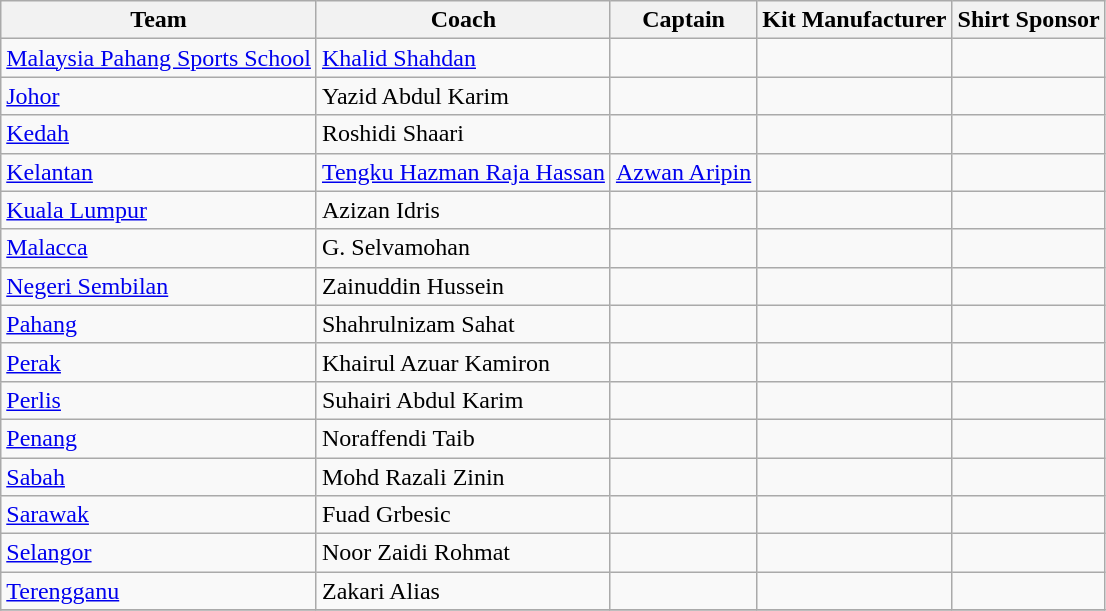<table class="wikitable sortable" style="text-align: left;">
<tr>
<th>Team</th>
<th>Coach</th>
<th>Captain</th>
<th>Kit Manufacturer</th>
<th>Shirt Sponsor</th>
</tr>
<tr>
<td> <a href='#'>Malaysia Pahang Sports School</a></td>
<td> <a href='#'>Khalid Shahdan</a></td>
<td></td>
<td></td>
<td></td>
</tr>
<tr>
<td> <a href='#'>Johor</a></td>
<td> Yazid Abdul Karim</td>
<td></td>
<td></td>
<td></td>
</tr>
<tr>
<td> <a href='#'>Kedah</a></td>
<td> Roshidi Shaari</td>
<td></td>
<td></td>
<td></td>
</tr>
<tr>
<td> <a href='#'>Kelantan</a></td>
<td> <a href='#'>Tengku Hazman Raja Hassan</a></td>
<td> <a href='#'>Azwan Aripin</a></td>
<td></td>
<td></td>
</tr>
<tr>
<td> <a href='#'>Kuala Lumpur</a></td>
<td> Azizan Idris</td>
<td></td>
<td></td>
<td></td>
</tr>
<tr>
<td> <a href='#'>Malacca</a></td>
<td> G. Selvamohan</td>
<td></td>
<td></td>
<td></td>
</tr>
<tr>
<td> <a href='#'>Negeri Sembilan</a></td>
<td> Zainuddin Hussein</td>
<td></td>
<td></td>
<td></td>
</tr>
<tr>
<td> <a href='#'>Pahang</a></td>
<td> Shahrulnizam Sahat</td>
<td></td>
<td></td>
<td></td>
</tr>
<tr>
<td> <a href='#'>Perak</a></td>
<td> Khairul Azuar Kamiron</td>
<td></td>
<td></td>
<td></td>
</tr>
<tr>
<td> <a href='#'>Perlis</a></td>
<td> Suhairi Abdul Karim</td>
<td></td>
<td></td>
<td></td>
</tr>
<tr>
<td> <a href='#'>Penang</a></td>
<td> Noraffendi Taib</td>
<td></td>
<td></td>
<td></td>
</tr>
<tr>
<td> <a href='#'>Sabah</a></td>
<td> Mohd Razali Zinin</td>
<td></td>
<td></td>
<td></td>
</tr>
<tr>
<td> <a href='#'>Sarawak</a></td>
<td> Fuad Grbesic</td>
<td></td>
<td></td>
<td></td>
</tr>
<tr>
<td> <a href='#'>Selangor</a></td>
<td> Noor Zaidi Rohmat</td>
<td></td>
<td></td>
<td></td>
</tr>
<tr>
<td> <a href='#'>Terengganu</a></td>
<td> Zakari Alias</td>
<td></td>
<td></td>
<td></td>
</tr>
<tr>
</tr>
</table>
